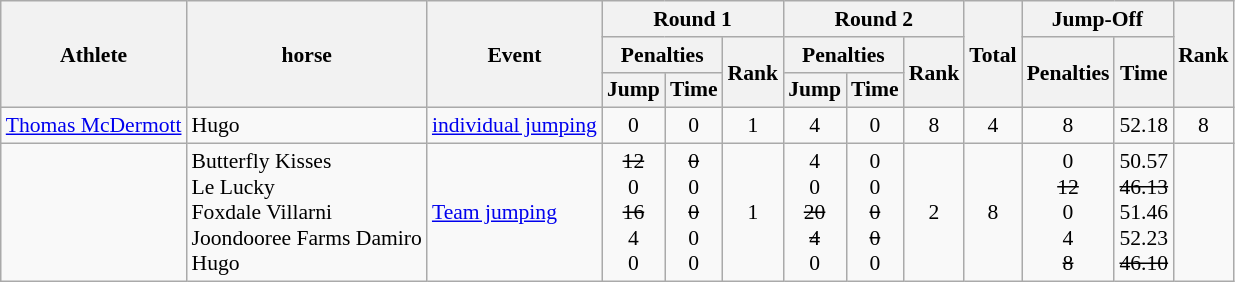<table class="wikitable" style="font-size:90%;">
<tr>
<th rowspan=3>Athlete</th>
<th rowspan=3>horse</th>
<th rowspan=3>Event</th>
<th colspan=3>Round 1</th>
<th colspan=3>Round 2</th>
<th rowspan=3>Total</th>
<th colspan=2>Jump-Off</th>
<th rowspan=3>Rank</th>
</tr>
<tr>
<th colspan=2>Penalties</th>
<th rowspan=2>Rank</th>
<th colspan=2>Penalties</th>
<th rowspan=2>Rank</th>
<th rowspan=2>Penalties</th>
<th rowspan=2>Time</th>
</tr>
<tr>
<th>Jump</th>
<th>Time</th>
<th>Jump</th>
<th>Time</th>
</tr>
<tr>
<td><a href='#'>Thomas McDermott</a></td>
<td>Hugo</td>
<td><a href='#'>individual jumping</a></td>
<td align=center>0</td>
<td align=center>0</td>
<td align=center>1</td>
<td align=center>4</td>
<td align=center>0</td>
<td align=center>8</td>
<td align=center>4</td>
<td align=center>8</td>
<td align=center>52.18</td>
<td align=center>8</td>
</tr>
<tr>
<td><br><br><br><br></td>
<td>Butterfly Kisses<br>Le Lucky<br>Foxdale Villarni<br>Joondooree Farms Damiro<br>Hugo</td>
<td><a href='#'>Team jumping</a></td>
<td align=center><s>12</s><br>0<br><s>16</s><br>4<br>0</td>
<td align=center><s>0</s><br>0<br><s>0</s><br>0<br>0</td>
<td align=center>1</td>
<td align=center>4<br>0<br><s>20</s><br><s>4</s><br>0</td>
<td align=center>0<br>0<br><s>0</s><br><s>0</s><br>0</td>
<td align=center>2</td>
<td align=center>8</td>
<td align=center>0<br><s>12</s><br>0<br>4<br><s>8</s></td>
<td align=center>50.57<br><s>46.13</s><br>51.46<br>52.23<br><s>46.10</s></td>
<td align=center></td>
</tr>
</table>
